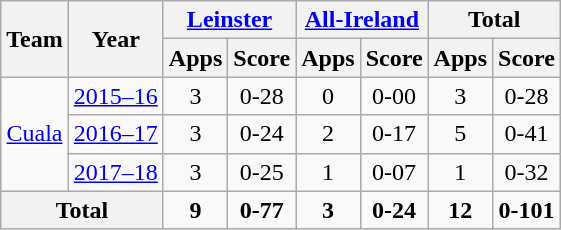<table class="wikitable" style="text-align:center">
<tr>
<th rowspan="2">Team</th>
<th rowspan="2">Year</th>
<th colspan="2"><a href='#'>Leinster</a></th>
<th colspan="2"><a href='#'>All-Ireland</a></th>
<th colspan="2">Total</th>
</tr>
<tr>
<th>Apps</th>
<th>Score</th>
<th>Apps</th>
<th>Score</th>
<th>Apps</th>
<th>Score</th>
</tr>
<tr>
<td rowspan="3"><a href='#'>Cuala</a></td>
<td><a href='#'>2015–16</a></td>
<td>3</td>
<td>0-28</td>
<td>0</td>
<td>0-00</td>
<td>3</td>
<td>0-28</td>
</tr>
<tr>
<td><a href='#'>2016–17</a></td>
<td>3</td>
<td>0-24</td>
<td>2</td>
<td>0-17</td>
<td>5</td>
<td>0-41</td>
</tr>
<tr>
<td><a href='#'>2017–18</a></td>
<td>3</td>
<td>0-25</td>
<td>1</td>
<td>0-07</td>
<td>1</td>
<td>0-32</td>
</tr>
<tr>
<th colspan="2">Total</th>
<td><strong>9</strong></td>
<td><strong>0-77</strong></td>
<td><strong>3</strong></td>
<td><strong>0-24</strong></td>
<td><strong>12</strong></td>
<td><strong>0-101</strong></td>
</tr>
</table>
